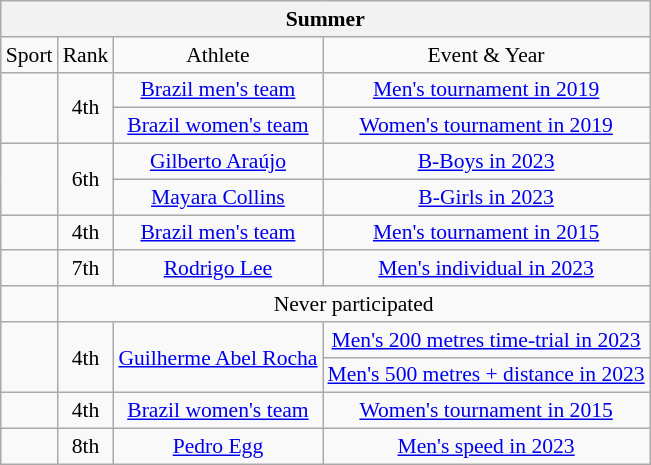<table class="wikitable" style="text-align:center; font-size:90%;">
<tr>
<th colspan=4>Summer</th>
</tr>
<tr>
<td>Sport</td>
<td>Rank</td>
<td>Athlete</td>
<td>Event & Year</td>
</tr>
<tr>
<td rowspan=2></td>
<td rowspan=2>4th</td>
<td><a href='#'>Brazil men's team</a></td>
<td><a href='#'>Men's tournament in 2019</a></td>
</tr>
<tr>
<td><a href='#'>Brazil women's team</a></td>
<td><a href='#'>Women's tournament in 2019</a></td>
</tr>
<tr>
<td rowspan=2></td>
<td rowspan=2>6th</td>
<td><a href='#'>Gilberto Araújo</a></td>
<td><a href='#'>B-Boys in 2023</a></td>
</tr>
<tr>
<td><a href='#'>Mayara Collins</a></td>
<td><a href='#'>B-Girls in 2023</a></td>
</tr>
<tr>
<td></td>
<td>4th</td>
<td><a href='#'>Brazil men's team</a></td>
<td><a href='#'>Men's tournament in 2015</a></td>
</tr>
<tr>
<td></td>
<td>7th</td>
<td><a href='#'>Rodrigo Lee</a></td>
<td><a href='#'>Men's individual in 2023</a></td>
</tr>
<tr>
<td></td>
<td colspan=3>Never participated</td>
</tr>
<tr>
<td rowspan=2></td>
<td rowspan=2>4th</td>
<td rowspan=2><a href='#'>Guilherme Abel Rocha</a></td>
<td><a href='#'>Men's 200 metres time-trial in 2023</a></td>
</tr>
<tr>
<td><a href='#'>Men's 500 metres + distance in 2023</a></td>
</tr>
<tr>
<td></td>
<td>4th</td>
<td><a href='#'>Brazil women's team</a></td>
<td><a href='#'>Women's tournament in 2015</a></td>
</tr>
<tr>
<td></td>
<td>8th</td>
<td><a href='#'>Pedro Egg</a></td>
<td><a href='#'>Men's speed in 2023</a></td>
</tr>
</table>
